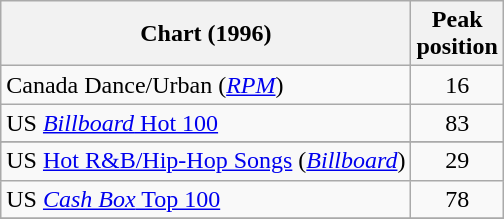<table class="wikitable sortable">
<tr>
<th>Chart (1996)</th>
<th>Peak<br>position</th>
</tr>
<tr>
<td>Canada Dance/Urban (<a href='#'><em>RPM</em></a>)</td>
<td align="center">16</td>
</tr>
<tr>
<td>US <a href='#'><em>Billboard</em> Hot 100</a></td>
<td align="center">83</td>
</tr>
<tr>
</tr>
<tr>
<td>US <a href='#'>Hot R&B/Hip-Hop Songs</a> (<em><a href='#'>Billboard</a></em>)</td>
<td align="center">29</td>
</tr>
<tr>
<td>US <a href='#'><em>Cash Box</em> Top 100</a></td>
<td align="center">78</td>
</tr>
<tr>
</tr>
</table>
